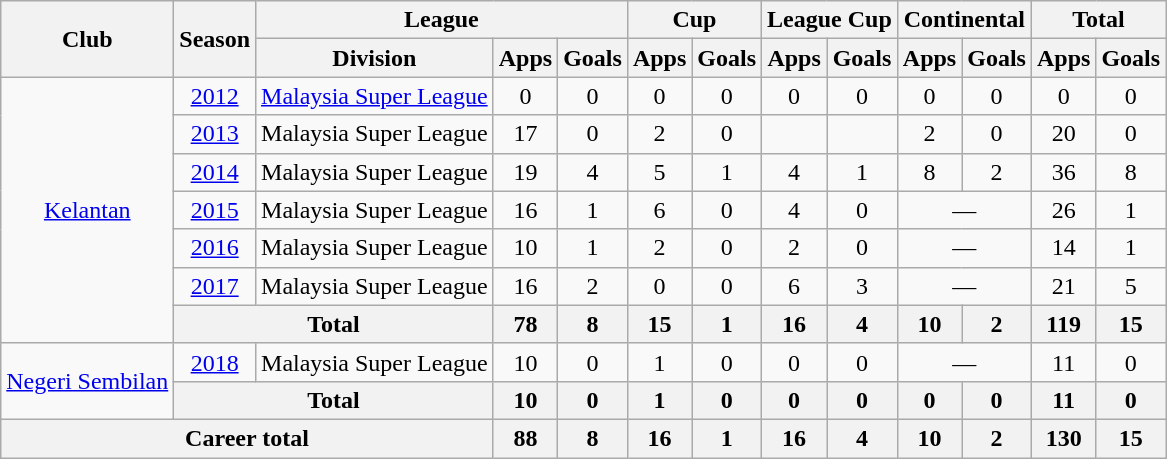<table class="wikitable" style="text-align:center">
<tr>
<th rowspan="2">Club</th>
<th rowspan="2">Season</th>
<th colspan="3">League</th>
<th colspan="2">Cup</th>
<th colspan="2">League Cup</th>
<th colspan="2">Continental</th>
<th colspan="2">Total</th>
</tr>
<tr>
<th>Division</th>
<th>Apps</th>
<th>Goals</th>
<th>Apps</th>
<th>Goals</th>
<th>Apps</th>
<th>Goals</th>
<th>Apps</th>
<th>Goals</th>
<th>Apps</th>
<th>Goals</th>
</tr>
<tr>
<td rowspan="7"><a href='#'>Kelantan</a></td>
<td><a href='#'>2012</a></td>
<td><a href='#'>Malaysia Super League</a></td>
<td>0</td>
<td>0</td>
<td>0</td>
<td>0</td>
<td>0</td>
<td>0</td>
<td>0</td>
<td>0</td>
<td>0</td>
<td>0</td>
</tr>
<tr>
<td><a href='#'>2013</a></td>
<td>Malaysia Super League</td>
<td>17</td>
<td>0</td>
<td>2</td>
<td>0</td>
<td></td>
<td></td>
<td>2</td>
<td>0</td>
<td>20</td>
<td>0</td>
</tr>
<tr>
<td><a href='#'>2014</a></td>
<td>Malaysia Super League</td>
<td>19</td>
<td>4</td>
<td>5</td>
<td>1</td>
<td>4</td>
<td>1</td>
<td>8</td>
<td>2</td>
<td>36</td>
<td>8</td>
</tr>
<tr>
<td><a href='#'>2015</a></td>
<td>Malaysia Super League</td>
<td>16</td>
<td>1</td>
<td>6</td>
<td>0</td>
<td>4</td>
<td>0</td>
<td colspan="2">—</td>
<td>26</td>
<td>1</td>
</tr>
<tr>
<td><a href='#'>2016</a></td>
<td>Malaysia Super League</td>
<td>10</td>
<td>1</td>
<td>2</td>
<td>0</td>
<td>2</td>
<td>0</td>
<td colspan="2">—</td>
<td>14</td>
<td>1</td>
</tr>
<tr>
<td><a href='#'>2017</a></td>
<td>Malaysia Super League</td>
<td>16</td>
<td>2</td>
<td>0</td>
<td>0</td>
<td>6</td>
<td>3</td>
<td colspan="2">—</td>
<td>21</td>
<td>5</td>
</tr>
<tr>
<th colspan="2">Total</th>
<th>78</th>
<th>8</th>
<th>15</th>
<th>1</th>
<th>16</th>
<th>4</th>
<th>10</th>
<th>2</th>
<th>119</th>
<th>15</th>
</tr>
<tr>
<td rowspan="2"><a href='#'>Negeri Sembilan</a></td>
<td><a href='#'>2018</a></td>
<td>Malaysia Super League</td>
<td>10</td>
<td>0</td>
<td>1</td>
<td>0</td>
<td>0</td>
<td>0</td>
<td colspan=2>—</td>
<td>11</td>
<td>0</td>
</tr>
<tr>
<th colspan="2">Total</th>
<th>10</th>
<th>0</th>
<th>1</th>
<th>0</th>
<th>0</th>
<th>0</th>
<th>0</th>
<th>0</th>
<th>11</th>
<th>0</th>
</tr>
<tr>
<th colspan="3">Career total</th>
<th>88</th>
<th>8</th>
<th>16</th>
<th>1</th>
<th>16</th>
<th>4</th>
<th>10</th>
<th>2</th>
<th>130</th>
<th>15</th>
</tr>
</table>
